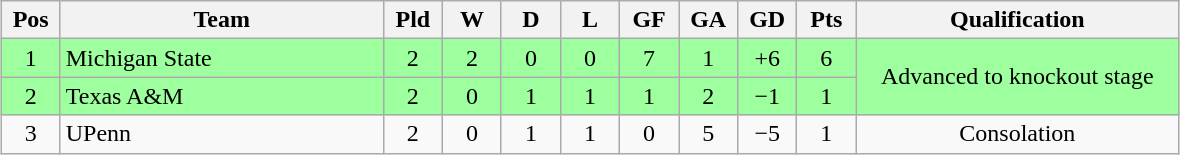<table class="wikitable" style="text-align:center; margin: 1em auto">
<tr>
<th style="width:2em">Pos</th>
<th style="width:13em">Team</th>
<th style="width:2em">Pld</th>
<th style="width:2em">W</th>
<th style="width:2em">D</th>
<th style="width:2em">L</th>
<th style="width:2em">GF</th>
<th style="width:2em">GA</th>
<th style="width:2em">GD</th>
<th style="width:2em">Pts</th>
<th style="width:13em">Qualification</th>
</tr>
<tr bgcolor="#9eff9e">
<td>1</td>
<td style="text-align:left">Michigan State</td>
<td>2</td>
<td>2</td>
<td>0</td>
<td>0</td>
<td>7</td>
<td>1</td>
<td>+6</td>
<td>6</td>
<td rowspan="2">Advanced to knockout stage</td>
</tr>
<tr bgcolor="#9eff9e">
<td>2</td>
<td style="text-align:left">Texas A&M</td>
<td>2</td>
<td>0</td>
<td>1</td>
<td>1</td>
<td>1</td>
<td>2</td>
<td>−1</td>
<td>1</td>
</tr>
<tr>
<td>3</td>
<td style="text-align:left">UPenn</td>
<td>2</td>
<td>0</td>
<td>1</td>
<td>1</td>
<td>0</td>
<td>5</td>
<td>−5</td>
<td>1</td>
<td>Consolation</td>
</tr>
</table>
